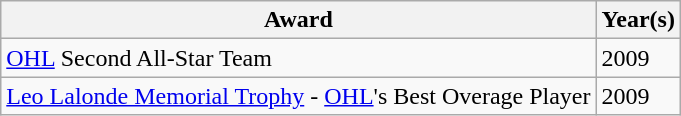<table class="wikitable">
<tr>
<th>Award</th>
<th>Year(s)</th>
</tr>
<tr>
<td><a href='#'>OHL</a> Second All-Star Team</td>
<td>2009</td>
</tr>
<tr>
<td><a href='#'>Leo Lalonde Memorial Trophy</a> - <a href='#'>OHL</a>'s Best Overage Player</td>
<td>2009</td>
</tr>
</table>
